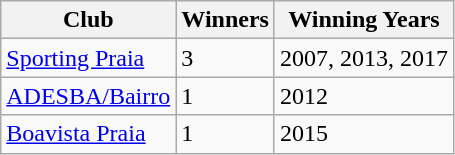<table class="wikitable">
<tr>
<th>Club</th>
<th>Winners</th>
<th>Winning Years</th>
</tr>
<tr>
<td><a href='#'>Sporting Praia</a></td>
<td>3</td>
<td>2007, 2013, 2017</td>
</tr>
<tr>
<td><a href='#'>ADESBA/Bairro</a></td>
<td>1</td>
<td>2012</td>
</tr>
<tr>
<td><a href='#'>Boavista Praia</a></td>
<td>1</td>
<td>2015</td>
</tr>
</table>
